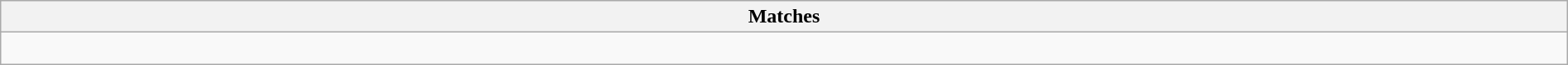<table class="wikitable collapsible collapsed" style="width:100%;">
<tr>
<th>Matches</th>
</tr>
<tr>
<td><br></td>
</tr>
</table>
